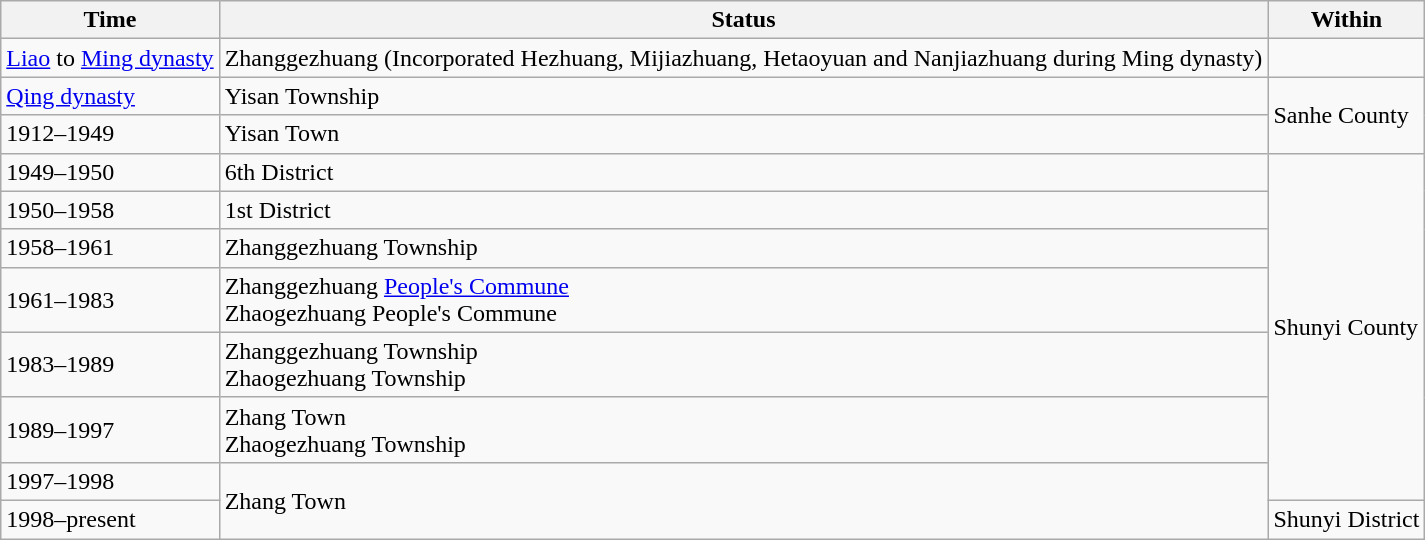<table class="wikitable">
<tr>
<th>Time</th>
<th>Status</th>
<th>Within</th>
</tr>
<tr>
<td><a href='#'>Liao</a> to <a href='#'>Ming dynasty</a></td>
<td>Zhanggezhuang (Incorporated Hezhuang, Mijiazhuang, Hetaoyuan and Nanjiazhuang during Ming dynasty)</td>
<td></td>
</tr>
<tr>
<td><a href='#'>Qing dynasty</a></td>
<td>Yisan Township</td>
<td rowspan="2">Sanhe County</td>
</tr>
<tr>
<td>1912–1949</td>
<td>Yisan Town</td>
</tr>
<tr>
<td>1949–1950</td>
<td>6th District</td>
<td rowspan="7">Shunyi County</td>
</tr>
<tr>
<td>1950–1958</td>
<td>1st District</td>
</tr>
<tr>
<td>1958–1961</td>
<td>Zhanggezhuang Township</td>
</tr>
<tr>
<td>1961–1983</td>
<td>Zhanggezhuang <a href='#'>People's Commune</a><br>Zhaogezhuang People's Commune</td>
</tr>
<tr>
<td>1983–1989</td>
<td>Zhanggezhuang Township<br>Zhaogezhuang Township</td>
</tr>
<tr>
<td>1989–1997</td>
<td>Zhang Town<br>Zhaogezhuang Township</td>
</tr>
<tr>
<td>1997–1998</td>
<td rowspan="2">Zhang Town</td>
</tr>
<tr>
<td>1998–present</td>
<td>Shunyi District</td>
</tr>
</table>
